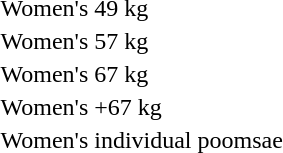<table>
<tr>
<td rowspan=2>Women's 49 kg</td>
<td rowspan=2></td>
<td rowspan=2></td>
<td></td>
</tr>
<tr>
<td></td>
</tr>
<tr>
<td rowspan=2>Women's 57 kg</td>
<td rowspan=2></td>
<td rowspan=2></td>
<td></td>
</tr>
<tr>
<td></td>
</tr>
<tr>
<td rowspan=2>Women's 67 kg</td>
<td rowspan=2></td>
<td rowspan=2></td>
<td></td>
</tr>
<tr>
<td></td>
</tr>
<tr>
<td rowspan=2>Women's +67 kg</td>
<td rowspan=2></td>
<td rowspan=2></td>
<td></td>
</tr>
<tr>
<td></td>
</tr>
<tr>
<td rowspan=2>Women's individual poomsae</td>
<td rowspan=2></td>
<td rowspan=2></td>
<td></td>
</tr>
<tr>
<td></td>
</tr>
</table>
